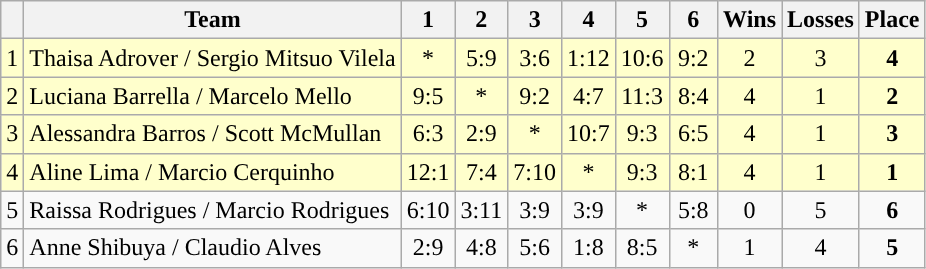<table class="wikitable" style="text-align:center;">
<tr>
<th></th>
<th>Team</th>
<th width="25">1</th>
<th width="25">2</th>
<th width="25">3</th>
<th width="25">4</th>
<th width="25">5</th>
<th width="25">6</th>
<th width="20">Wins</th>
<th width="20">Losses</th>
<th>Place</th>
</tr>
<tr bgcolor=#ffc>
<td>1</td>
<td align=left>Thaisa Adrover / Sergio Mitsuo Vilela</td>
<td>*</td>
<td>5:9</td>
<td>3:6</td>
<td>1:12</td>
<td>10:6</td>
<td>9:2</td>
<td>2</td>
<td>3</td>
<td><strong>4</strong></td>
</tr>
<tr bgcolor=#ffc>
<td>2</td>
<td align=left>Luciana Barrella / Marcelo Mello</td>
<td>9:5</td>
<td>*</td>
<td>9:2</td>
<td>4:7</td>
<td>11:3</td>
<td>8:4</td>
<td>4</td>
<td>1</td>
<td><strong>2</strong></td>
</tr>
<tr bgcolor=#ffc>
<td>3</td>
<td align=left>Alessandra Barros / Scott McMullan</td>
<td>6:3</td>
<td>2:9</td>
<td>*</td>
<td>10:7</td>
<td>9:3</td>
<td>6:5</td>
<td>4</td>
<td>1</td>
<td><strong>3</strong></td>
</tr>
<tr bgcolor=#ffc>
<td>4</td>
<td align=left>Aline Lima / Marcio Cerquinho</td>
<td>12:1</td>
<td>7:4</td>
<td>7:10</td>
<td>*</td>
<td>9:3</td>
<td>8:1</td>
<td>4</td>
<td>1</td>
<td><strong>1</strong></td>
</tr>
<tr>
<td>5</td>
<td align=left>Raissa Rodrigues / Marcio Rodrigues</td>
<td>6:10</td>
<td>3:11</td>
<td>3:9</td>
<td>3:9</td>
<td>*</td>
<td>5:8</td>
<td>0</td>
<td>5</td>
<td><strong>6</strong></td>
</tr>
<tr>
<td>6</td>
<td align=left>Anne Shibuya / Claudio Alves</td>
<td>2:9</td>
<td>4:8</td>
<td>5:6</td>
<td>1:8</td>
<td>8:5</td>
<td>*</td>
<td>1</td>
<td>4</td>
<td><strong>5</strong></td>
</tr>
</table>
